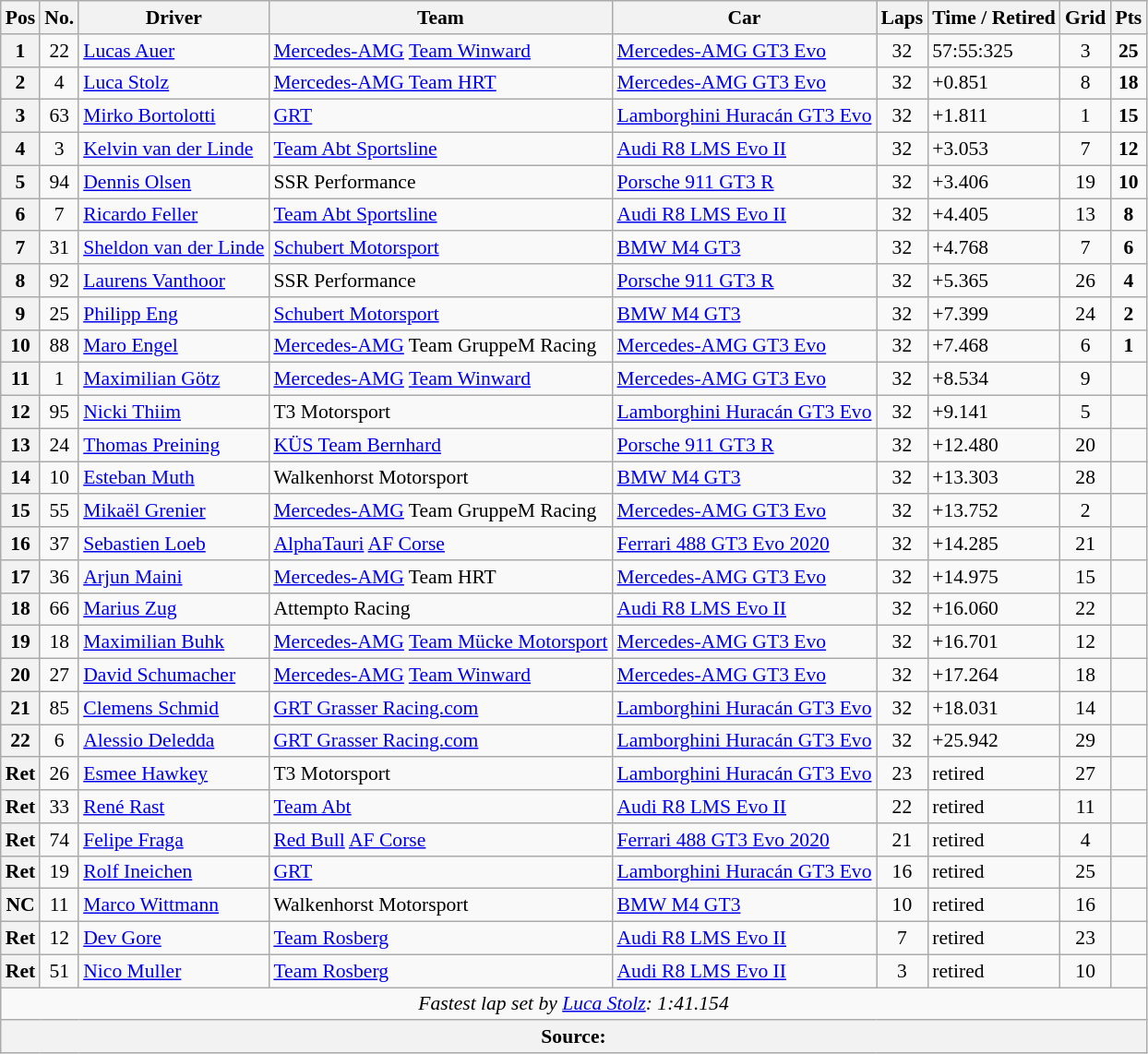<table class="wikitable" style="font-size:90%;">
<tr>
<th>Pos</th>
<th>No.</th>
<th>Driver</th>
<th>Team</th>
<th>Car</th>
<th>Laps</th>
<th>Time / Retired</th>
<th>Grid</th>
<th>Pts</th>
</tr>
<tr>
<th>1</th>
<td align="center">22</td>
<td> <a href='#'>Lucas Auer</a></td>
<td><a href='#'>Mercedes-AMG</a> <a href='#'>Team Winward</a></td>
<td><a href='#'>Mercedes-AMG GT3 Evo</a></td>
<td align="center">32</td>
<td>57:55:325</td>
<td align="center">3</td>
<td align="center"><strong>25</strong></td>
</tr>
<tr>
<th>2</th>
<td align="center">4</td>
<td> <a href='#'>Luca Stolz</a></td>
<td><a href='#'>Mercedes-AMG Team HRT</a></td>
<td><a href='#'>Mercedes-AMG GT3 Evo</a></td>
<td align="center">32</td>
<td>+0.851</td>
<td align="center">8</td>
<td align="center"><strong>18</strong></td>
</tr>
<tr>
<th>3</th>
<td align="center">63</td>
<td> <a href='#'>Mirko Bortolotti</a></td>
<td><a href='#'>GRT</a></td>
<td><a href='#'>Lamborghini Huracán GT3 Evo</a></td>
<td align="center">32</td>
<td>+1.811</td>
<td align="center">1</td>
<td align="center"><strong>15</strong></td>
</tr>
<tr>
<th>4</th>
<td align="center">3</td>
<td> <a href='#'>Kelvin van der Linde</a></td>
<td><a href='#'>Team Abt Sportsline</a></td>
<td><a href='#'>Audi R8 LMS Evo II</a></td>
<td align="center">32</td>
<td>+3.053</td>
<td align="center">7</td>
<td align="center"><strong>12</strong></td>
</tr>
<tr>
<th>5</th>
<td align="center">94</td>
<td> <a href='#'>Dennis Olsen</a></td>
<td>SSR Performance</td>
<td><a href='#'>Porsche 911 GT3 R</a></td>
<td align="center">32</td>
<td>+3.406</td>
<td align="center">19</td>
<td align="center"><strong>10</strong></td>
</tr>
<tr>
<th>6</th>
<td align="center">7</td>
<td> <a href='#'>Ricardo Feller</a></td>
<td><a href='#'>Team Abt Sportsline</a></td>
<td><a href='#'>Audi R8 LMS Evo II</a></td>
<td align="center">32</td>
<td>+4.405</td>
<td align="center">13</td>
<td align="center"><strong>8</strong></td>
</tr>
<tr>
<th>7</th>
<td align="center">31</td>
<td> <a href='#'>Sheldon van der Linde</a></td>
<td><a href='#'>Schubert Motorsport</a></td>
<td><a href='#'>BMW M4 GT3</a></td>
<td align="center">32</td>
<td>+4.768</td>
<td align="center">7</td>
<td align="center"><strong>6</strong></td>
</tr>
<tr>
<th>8</th>
<td align="center">92</td>
<td> <a href='#'>Laurens Vanthoor</a></td>
<td>SSR Performance</td>
<td><a href='#'>Porsche 911 GT3 R</a></td>
<td align="center">32</td>
<td>+5.365</td>
<td align="center">26</td>
<td align="center"><strong>4</strong></td>
</tr>
<tr>
<th>9</th>
<td align="center">25</td>
<td> <a href='#'>Philipp Eng</a></td>
<td><a href='#'>Schubert Motorsport</a></td>
<td><a href='#'>BMW M4 GT3</a></td>
<td align="center">32</td>
<td>+7.399</td>
<td align="center">24</td>
<td align="center"><strong>2</strong></td>
</tr>
<tr>
<th>10</th>
<td align="center">88</td>
<td> <a href='#'>Maro Engel</a></td>
<td><a href='#'>Mercedes-AMG</a> Team GruppeM Racing</td>
<td><a href='#'>Mercedes-AMG GT3 Evo</a></td>
<td align="center">32</td>
<td>+7.468</td>
<td align="center">6</td>
<td align="center"><strong>1</strong></td>
</tr>
<tr>
<th>11</th>
<td align="center">1</td>
<td> <a href='#'>Maximilian Götz</a></td>
<td><a href='#'>Mercedes-AMG</a> <a href='#'>Team Winward</a></td>
<td><a href='#'>Mercedes-AMG GT3 Evo</a></td>
<td align="center">32</td>
<td>+8.534</td>
<td align="center">9</td>
<td align="center"></td>
</tr>
<tr>
<th>12</th>
<td align="center">95</td>
<td> <a href='#'>Nicki Thiim</a></td>
<td>T3 Motorsport</td>
<td><a href='#'>Lamborghini Huracán GT3 Evo</a></td>
<td align="center">32</td>
<td>+9.141</td>
<td align="center">5</td>
<td align="center"></td>
</tr>
<tr>
<th>13</th>
<td align="center">24</td>
<td> <a href='#'>Thomas Preining</a></td>
<td><a href='#'>KÜS Team Bernhard</a></td>
<td><a href='#'>Porsche 911 GT3 R</a></td>
<td align="center">32</td>
<td>+12.480</td>
<td align="center">20</td>
<td align="center"></td>
</tr>
<tr>
<th>14</th>
<td align="center">10</td>
<td> <a href='#'>Esteban Muth</a></td>
<td>Walkenhorst Motorsport</td>
<td><a href='#'>BMW M4 GT3</a></td>
<td align="center">32</td>
<td>+13.303</td>
<td align="center">28</td>
<td align="center"></td>
</tr>
<tr>
<th>15</th>
<td align="center">55</td>
<td> <a href='#'>Mikaël Grenier</a></td>
<td><a href='#'>Mercedes-AMG</a> Team GruppeM Racing</td>
<td><a href='#'>Mercedes-AMG GT3 Evo</a></td>
<td align="center">32</td>
<td>+13.752</td>
<td align="center">2</td>
<td align="center"></td>
</tr>
<tr>
<th>16</th>
<td align="center">37</td>
<td> <a href='#'>Sebastien Loeb</a></td>
<td><a href='#'>AlphaTauri</a> <a href='#'>AF Corse</a></td>
<td><a href='#'>Ferrari 488 GT3 Evo 2020</a></td>
<td align="center">32</td>
<td>+14.285</td>
<td align="center">21</td>
<td align="center"></td>
</tr>
<tr>
<th>17</th>
<td align="center">36</td>
<td> <a href='#'>Arjun Maini</a></td>
<td><a href='#'>Mercedes-AMG</a> Team HRT</td>
<td><a href='#'>Mercedes-AMG GT3 Evo</a></td>
<td align="center">32</td>
<td>+14.975</td>
<td align="center">15</td>
<td align="center"></td>
</tr>
<tr>
<th>18</th>
<td align="center">66</td>
<td> <a href='#'>Marius Zug</a></td>
<td>Attempto Racing</td>
<td><a href='#'>Audi R8 LMS Evo II</a></td>
<td align="center">32</td>
<td>+16.060</td>
<td align="center">22</td>
<td align="center"></td>
</tr>
<tr>
<th>19</th>
<td align="center">18</td>
<td> <a href='#'>Maximilian Buhk</a></td>
<td><a href='#'>Mercedes-AMG</a> <a href='#'>Team Mücke Motorsport</a></td>
<td><a href='#'>Mercedes-AMG GT3 Evo</a></td>
<td align="center">32</td>
<td>+16.701</td>
<td align="center">12</td>
<td align="center"></td>
</tr>
<tr>
<th>20</th>
<td align="center">27</td>
<td> <a href='#'>David Schumacher</a></td>
<td><a href='#'>Mercedes-AMG</a> <a href='#'>Team Winward</a></td>
<td><a href='#'>Mercedes-AMG GT3 Evo</a></td>
<td align="center">32</td>
<td>+17.264</td>
<td align="center">18</td>
<td align="center"></td>
</tr>
<tr>
<th>21</th>
<td align="center">85</td>
<td> <a href='#'>Clemens Schmid</a></td>
<td><a href='#'>GRT Grasser Racing.com</a></td>
<td><a href='#'>Lamborghini Huracán GT3 Evo</a></td>
<td align="center">32</td>
<td>+18.031</td>
<td align="center">14</td>
<td align="center"></td>
</tr>
<tr>
<th>22</th>
<td align="center">6</td>
<td> <a href='#'>Alessio Deledda</a></td>
<td><a href='#'>GRT Grasser Racing.com</a></td>
<td><a href='#'>Lamborghini Huracán GT3 Evo</a></td>
<td align="center">32</td>
<td>+25.942</td>
<td align="center">29</td>
<td align="center"></td>
</tr>
<tr>
<th>Ret</th>
<td align="center">26</td>
<td> <a href='#'>Esmee Hawkey</a></td>
<td>T3 Motorsport</td>
<td><a href='#'>Lamborghini Huracán GT3 Evo</a></td>
<td align="center">23</td>
<td>retired</td>
<td align="center">27</td>
<td align="center"></td>
</tr>
<tr>
<th>Ret</th>
<td align="center">33</td>
<td> <a href='#'>René Rast</a></td>
<td><a href='#'>Team Abt</a></td>
<td><a href='#'>Audi R8 LMS Evo II</a></td>
<td align="center">22</td>
<td>retired</td>
<td align="center">11</td>
<td align="center"></td>
</tr>
<tr>
<th>Ret</th>
<td align="center">74</td>
<td> <a href='#'>Felipe Fraga</a></td>
<td><a href='#'>Red Bull</a> <a href='#'>AF Corse</a></td>
<td><a href='#'>Ferrari 488 GT3 Evo 2020</a></td>
<td align="center">21</td>
<td>retired</td>
<td align="center">4</td>
<td align="center"></td>
</tr>
<tr>
<th>Ret</th>
<td align="center">19</td>
<td> <a href='#'>Rolf Ineichen</a></td>
<td><a href='#'>GRT</a></td>
<td><a href='#'>Lamborghini Huracán GT3 Evo</a></td>
<td align="center">16</td>
<td>retired</td>
<td align="center">25</td>
<td align="center"></td>
</tr>
<tr>
<th>NC</th>
<td align="center">11</td>
<td> <a href='#'>Marco Wittmann</a></td>
<td>Walkenhorst Motorsport</td>
<td><a href='#'>BMW M4 GT3</a></td>
<td align="center">10</td>
<td>retired</td>
<td align="center">16</td>
<td align="center"></td>
</tr>
<tr>
<th>Ret</th>
<td align="center">12</td>
<td> <a href='#'>Dev Gore</a></td>
<td><a href='#'>Team Rosberg</a></td>
<td><a href='#'>Audi R8 LMS Evo II</a></td>
<td align="center">7</td>
<td>retired</td>
<td align="center">23</td>
<td align="center"></td>
</tr>
<tr>
<th>Ret</th>
<td align="center">51</td>
<td> <a href='#'>Nico Muller</a></td>
<td><a href='#'>Team Rosberg</a></td>
<td><a href='#'>Audi R8 LMS Evo II</a></td>
<td align="center">3</td>
<td>retired</td>
<td align="center">10</td>
<td align="center"></td>
</tr>
<tr>
<td colspan=9 align=center><em>Fastest lap set by <a href='#'>Luca Stolz</a>: 1:41.154</em></td>
</tr>
<tr>
<th colspan=9>Source:</th>
</tr>
</table>
